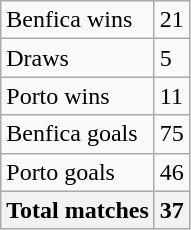<table class="wikitable" align="left">
<tr>
<td>Benfica wins</td>
<td>21</td>
</tr>
<tr>
<td>Draws</td>
<td>5</td>
</tr>
<tr>
<td>Porto wins</td>
<td>11</td>
</tr>
<tr>
<td>Benfica goals</td>
<td>75</td>
</tr>
<tr>
<td>Porto goals</td>
<td>46</td>
</tr>
<tr>
<th><strong>Total matches</strong></th>
<th><strong>37</strong></th>
</tr>
</table>
